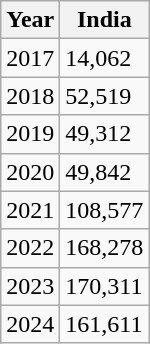<table class="wikitable">
<tr>
<th>Year</th>
<th>India</th>
</tr>
<tr>
<td>2017</td>
<td>14,062</td>
</tr>
<tr>
<td>2018</td>
<td>52,519</td>
</tr>
<tr>
<td>2019</td>
<td>49,312</td>
</tr>
<tr>
<td>2020</td>
<td>49,842</td>
</tr>
<tr>
<td>2021</td>
<td>108,577</td>
</tr>
<tr>
<td>2022</td>
<td>168,278</td>
</tr>
<tr>
<td>2023</td>
<td>170,311</td>
</tr>
<tr>
<td>2024</td>
<td>161,611</td>
</tr>
</table>
